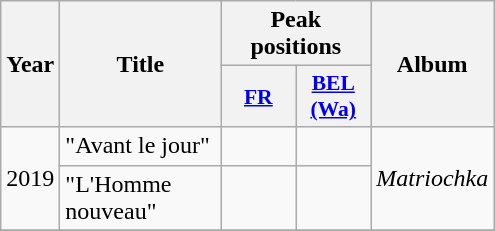<table class="wikitable">
<tr>
<th rowspan="2" style="text-align:center; width:10px;">Year</th>
<th rowspan="2" style="text-align:center; width:100px;">Title</th>
<th colspan="2" style="text-align:center; width:20px;">Peak positions</th>
<th rowspan="2" style="text-align:center; width:70px;">Album</th>
</tr>
<tr>
<th scope="col" style="width:3em;font-size:90%;"><a href='#'>FR</a><br></th>
<th scope="col" style="width:3em;font-size:90%;"><a href='#'>BEL <br>(Wa)</a><br></th>
</tr>
<tr>
<td rowspan=2>2019</td>
<td>"Avant le jour"</td>
<td style="text-align:center;"></td>
<td style="text-align:center;"></td>
<td style="text-align:center;" rowspan=2><em>Matriochka</td>
</tr>
<tr>
<td>"L'Homme nouveau"</td>
<td style="text-align:center;"></td>
<td style="text-align:center;"></td>
</tr>
<tr>
</tr>
</table>
